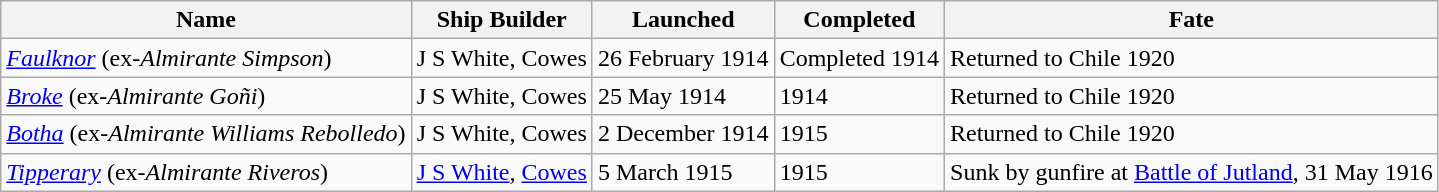<table class="wikitable" style="text-align:left">
<tr>
<th>Name</th>
<th>Ship Builder</th>
<th>Launched</th>
<th>Completed</th>
<th>Fate</th>
</tr>
<tr>
<td><a href='#'><em>Faulknor</em></a> (ex-<em>Almirante Simpson</em>)</td>
<td>J S White, Cowes</td>
<td>26 February 1914</td>
<td>Completed 1914</td>
<td>Returned to Chile 1920</td>
</tr>
<tr>
<td><a href='#'><em>Broke</em></a> (ex-<em>Almirante Goñi</em>)</td>
<td>J S White, Cowes</td>
<td>25 May 1914</td>
<td>1914</td>
<td>Returned to Chile 1920</td>
</tr>
<tr>
<td><a href='#'><em>Botha</em></a> (ex-<em>Almirante Williams Rebolledo</em>)</td>
<td>J S White, Cowes</td>
<td>2 December 1914</td>
<td>1915</td>
<td>Returned to Chile 1920</td>
</tr>
<tr>
<td><a href='#'><em>Tipperary</em></a> (ex-<em>Almirante Riveros</em>)</td>
<td><a href='#'>J S White</a>, <a href='#'>Cowes</a></td>
<td>5 March 1915</td>
<td>1915</td>
<td>Sunk by gunfire at <a href='#'>Battle of Jutland</a>, 31 May 1916</td>
</tr>
</table>
